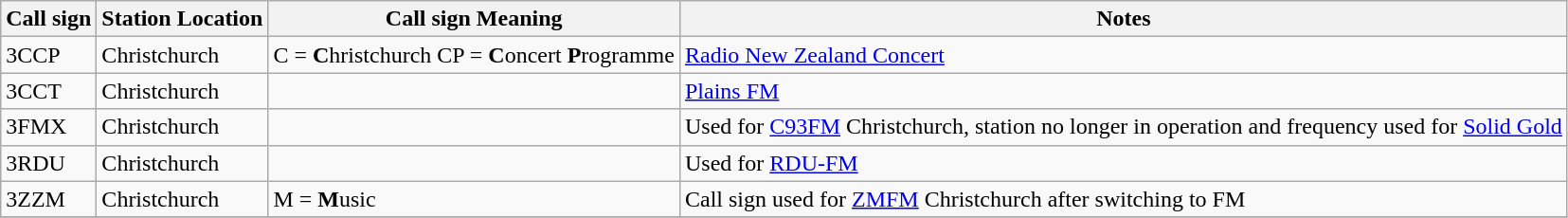<table class="wikitable">
<tr>
<th>Call sign</th>
<th>Station Location</th>
<th>Call sign Meaning</th>
<th>Notes</th>
</tr>
<tr>
<td>3CCP</td>
<td>Christchurch</td>
<td>C = <strong>C</strong>hristchurch CP = <strong>C</strong>oncert <strong>P</strong>rogramme</td>
<td><a href='#'>Radio New Zealand Concert</a></td>
</tr>
<tr>
<td>3CCT</td>
<td>Christchurch</td>
<td></td>
<td><a href='#'>Plains FM</a></td>
</tr>
<tr>
<td>3FMX</td>
<td>Christchurch</td>
<td></td>
<td>Used for <a href='#'>C93FM</a> Christchurch, station no longer in operation and frequency used for <a href='#'>Solid Gold</a></td>
</tr>
<tr>
<td>3RDU</td>
<td>Christchurch</td>
<td></td>
<td>Used for <a href='#'>RDU-FM</a></td>
</tr>
<tr>
<td>3ZZM</td>
<td>Christchurch</td>
<td>M = <strong>M</strong>usic</td>
<td>Call sign used for <a href='#'>ZMFM</a> Christchurch after switching to FM</td>
</tr>
<tr>
</tr>
</table>
